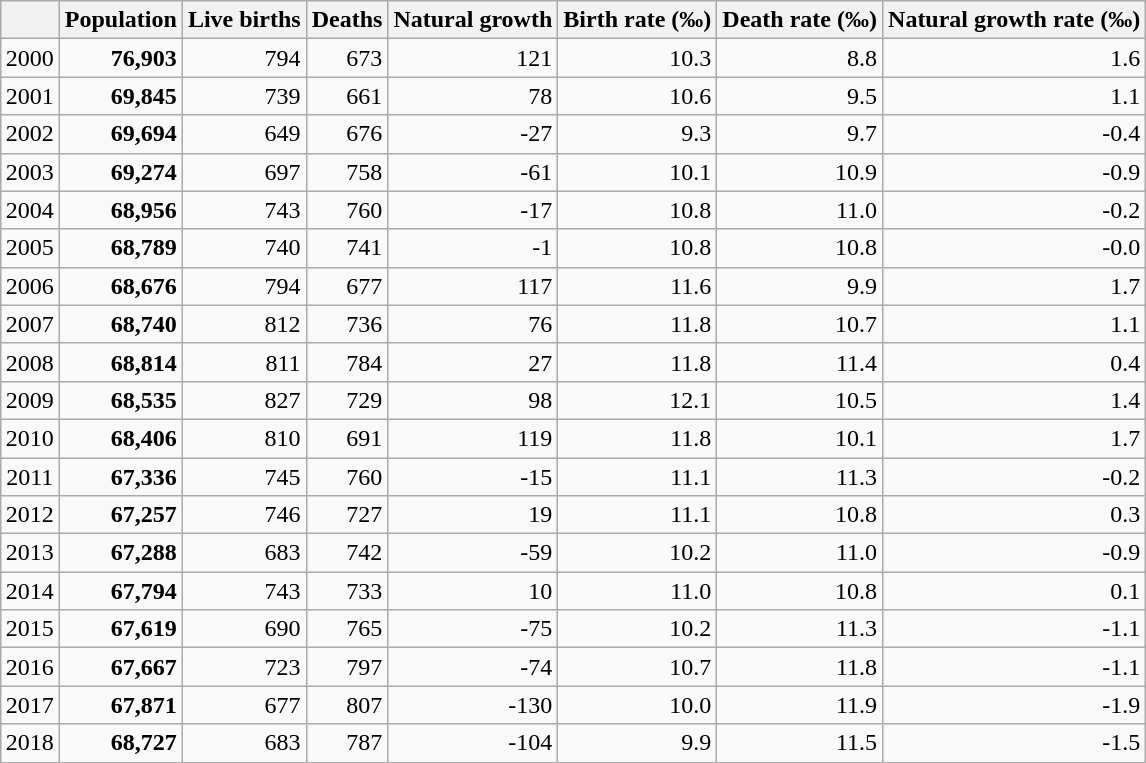<table class="wikitable sortable"  style="margin-left:auto; margin-right:auto; text-align:right;">
<tr>
<th></th>
<th style="text-align:center;">Population</th>
<th style="text-align:center;">Live births</th>
<th style="text-align:center;">Deaths</th>
<th style="text-align:center;">Natural growth</th>
<th style="text-align:center;">Birth rate (‰)</th>
<th style="text-align:center;">Death rate (‰)</th>
<th style="text-align:center;">Natural growth rate (‰)</th>
</tr>
<tr>
<td style="text-align:center;">2000</td>
<td><strong>76,903 </strong></td>
<td>794</td>
<td>673</td>
<td>121</td>
<td>10.3</td>
<td>8.8</td>
<td>1.6</td>
</tr>
<tr>
<td style="text-align:center;">2001</td>
<td><strong> 69,845</strong></td>
<td>739</td>
<td>661</td>
<td>78</td>
<td>10.6</td>
<td>9.5</td>
<td>1.1</td>
</tr>
<tr>
<td style="text-align:center;">2002</td>
<td><strong>69,694 </strong></td>
<td>649</td>
<td>676</td>
<td>-27</td>
<td>9.3</td>
<td>9.7</td>
<td>-0.4</td>
</tr>
<tr>
<td style="text-align:center;">2003</td>
<td><strong>69,274 </strong></td>
<td>697</td>
<td>758</td>
<td>-61</td>
<td>10.1</td>
<td>10.9</td>
<td>-0.9</td>
</tr>
<tr>
<td style="text-align:center;">2004</td>
<td><strong>68,956 </strong></td>
<td>743</td>
<td>760</td>
<td>-17</td>
<td>10.8</td>
<td>11.0</td>
<td>-0.2</td>
</tr>
<tr>
<td style="text-align:center;">2005</td>
<td><strong> 68,789</strong></td>
<td>740</td>
<td>741</td>
<td>-1</td>
<td>10.8</td>
<td>10.8</td>
<td>-0.0</td>
</tr>
<tr>
<td style="text-align:center;">2006</td>
<td><strong>68,676 </strong></td>
<td>794</td>
<td>677</td>
<td>117</td>
<td>11.6</td>
<td>9.9</td>
<td>1.7</td>
</tr>
<tr>
<td style="text-align:center;">2007</td>
<td><strong>68,740 </strong></td>
<td>812</td>
<td>736</td>
<td>76</td>
<td>11.8</td>
<td>10.7</td>
<td>1.1</td>
</tr>
<tr>
<td style="text-align:center;">2008</td>
<td><strong>68,814 </strong></td>
<td>811</td>
<td>784</td>
<td>27</td>
<td>11.8</td>
<td>11.4</td>
<td>0.4</td>
</tr>
<tr>
<td style="text-align:center;">2009</td>
<td><strong>68,535 </strong></td>
<td>827</td>
<td>729</td>
<td>98</td>
<td>12.1</td>
<td>10.5</td>
<td>1.4</td>
</tr>
<tr>
<td style="text-align:center;">2010</td>
<td><strong> 68,406 </strong></td>
<td>810</td>
<td>691</td>
<td>119</td>
<td>11.8</td>
<td>10.1</td>
<td>1.7</td>
</tr>
<tr>
<td style="text-align:center;">2011</td>
<td><strong> 67,336 </strong></td>
<td>745</td>
<td>760</td>
<td>-15</td>
<td>11.1</td>
<td>11.3</td>
<td>-0.2</td>
</tr>
<tr>
<td style="text-align:center;">2012</td>
<td><strong> 67,257</strong></td>
<td>746</td>
<td>727</td>
<td>19</td>
<td>11.1</td>
<td>10.8</td>
<td>0.3</td>
</tr>
<tr>
<td style="text-align:center;">2013</td>
<td><strong>67,288 </strong></td>
<td>683</td>
<td>742</td>
<td>-59</td>
<td>10.2</td>
<td>11.0</td>
<td>-0.9</td>
</tr>
<tr>
<td style="text-align:center;">2014</td>
<td><strong> 67,794 </strong></td>
<td>743</td>
<td>733</td>
<td>10</td>
<td>11.0</td>
<td>10.8</td>
<td>0.1</td>
</tr>
<tr>
<td style="text-align:center;">2015</td>
<td><strong> 67,619 </strong></td>
<td>690</td>
<td>765</td>
<td>-75</td>
<td>10.2</td>
<td>11.3</td>
<td>-1.1</td>
</tr>
<tr>
<td style="text-align:center;">2016</td>
<td><strong> 67,667 </strong></td>
<td>723</td>
<td>797</td>
<td>-74</td>
<td>10.7</td>
<td>11.8</td>
<td>-1.1</td>
</tr>
<tr>
<td style="text-align:center;">2017</td>
<td><strong> 67,871 </strong></td>
<td>677</td>
<td>807</td>
<td>-130</td>
<td>10.0</td>
<td>11.9</td>
<td>-1.9</td>
</tr>
<tr>
<td style="text-align:center;">2018</td>
<td><strong> 68,727 </strong></td>
<td>683</td>
<td>787</td>
<td>-104</td>
<td>9.9</td>
<td>11.5</td>
<td>-1.5</td>
</tr>
</table>
